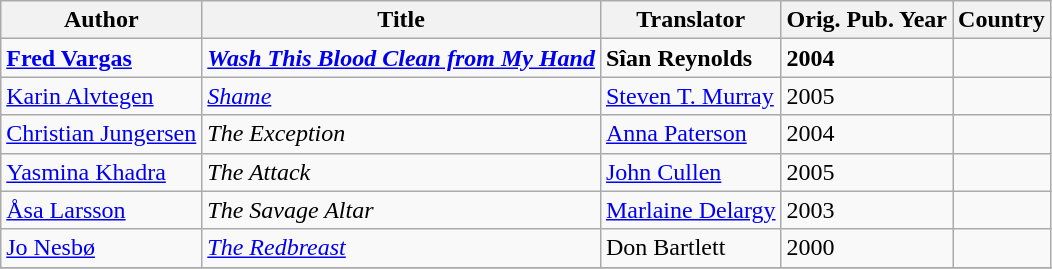<table class="wikitable">
<tr>
<th>Author</th>
<th>Title</th>
<th>Translator</th>
<th>Orig. Pub. Year</th>
<th>Country</th>
</tr>
<tr>
<td><strong><a href='#'>Fred Vargas</a></strong></td>
<td><strong><em><a href='#'>Wash This Blood Clean from My Hand</a></em></strong></td>
<td><strong>Sîan Reynolds</strong></td>
<td><strong>2004</strong></td>
<td></td>
</tr>
<tr>
<td><a href='#'>Karin Alvtegen</a></td>
<td><em><a href='#'>Shame</a></em></td>
<td><a href='#'>Steven T. Murray</a></td>
<td>2005</td>
<td></td>
</tr>
<tr>
<td><a href='#'>Christian Jungersen</a></td>
<td><em>The Exception</em></td>
<td><a href='#'>Anna Paterson</a></td>
<td>2004</td>
<td></td>
</tr>
<tr>
<td><a href='#'>Yasmina Khadra</a></td>
<td><em>The Attack</em></td>
<td><a href='#'>John Cullen</a></td>
<td>2005</td>
<td></td>
</tr>
<tr>
<td><a href='#'>Åsa Larsson</a></td>
<td><em>The Savage Altar</em></td>
<td><a href='#'>Marlaine Delargy</a></td>
<td>2003</td>
<td></td>
</tr>
<tr>
<td><a href='#'>Jo Nesbø</a></td>
<td><em><a href='#'>The Redbreast</a></em></td>
<td>Don Bartlett</td>
<td>2000</td>
<td></td>
</tr>
<tr>
</tr>
</table>
